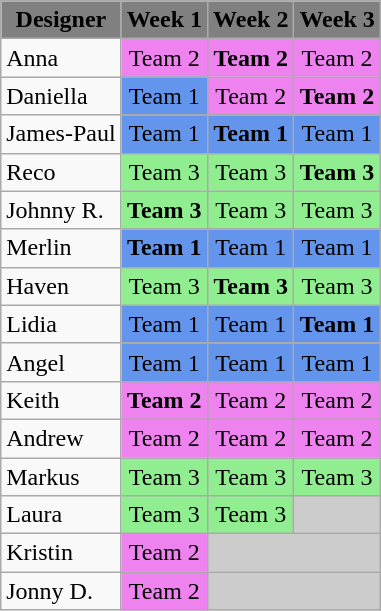<table class="wikitable">
<tr>
<th style="background:gray;"><span>Designer</span></th>
<th style="background:gray;"><span>Week 1</span></th>
<th style="background:gray;"><span>Week 2</span></th>
<th style="background:gray;"><span>Week 3</span></th>
</tr>
<tr>
<td>Anna</td>
<td style="text-align:center; background:violet;">Team 2</td>
<td style="text-align:center; background:violet;"><strong>Team 2</strong></td>
<td style="text-align:center; background:violet;">Team 2</td>
</tr>
<tr>
<td>Daniella</td>
<td style="text-align:center; background:cornflowerblue;">Team 1</td>
<td style="text-align:center; background:violet;">Team 2</td>
<td style="text-align:center; background:violet;"><strong>Team 2</strong></td>
</tr>
<tr>
<td>James-Paul</td>
<td style="text-align:center; background:cornflowerblue;">Team 1</td>
<td style="text-align:center; background:cornflowerblue;"><strong>Team 1</strong></td>
<td style="text-align:center; background:cornflowerblue;">Team 1</td>
</tr>
<tr>
<td>Reco</td>
<td style="text-align:center; background:lightgreen;">Team 3</td>
<td style="text-align:center; background:lightgreen;">Team 3</td>
<td style="text-align:center; background:lightgreen;"><strong>Team 3</strong></td>
</tr>
<tr>
<td>Johnny R.</td>
<td style="text-align:center; background:lightgreen;"><strong>Team 3</strong></td>
<td style="text-align:center; background:lightgreen;">Team 3</td>
<td style="text-align:center; background:lightgreen;">Team 3</td>
</tr>
<tr>
<td>Merlin</td>
<td style="text-align:center; background:cornflowerblue;"><strong>Team 1</strong></td>
<td style="text-align:center; background:cornflowerblue;">Team 1</td>
<td style="text-align:center; background:cornflowerblue;">Team 1</td>
</tr>
<tr>
<td>Haven</td>
<td style="text-align:center; background:lightgreen;">Team 3</td>
<td style="text-align:center; background:lightgreen;"><strong>Team 3</strong></td>
<td style="text-align:center; background:lightgreen;">Team 3</td>
</tr>
<tr>
<td>Lidia</td>
<td style="text-align:center; background:cornflowerblue;">Team 1</td>
<td style="text-align:center; background:cornflowerblue;">Team 1</td>
<td style="text-align:center; background:cornflowerblue;"><strong>Team 1</strong></td>
</tr>
<tr>
<td>Angel</td>
<td style="text-align:center; background:cornflowerblue;">Team 1</td>
<td style="text-align:center; background:cornflowerblue;">Team 1</td>
<td style="text-align:center; background:cornflowerblue;">Team 1</td>
</tr>
<tr>
<td>Keith</td>
<td style="text-align:center; background:violet;"><strong>Team 2</strong></td>
<td style="text-align:center; background:violet;">Team 2</td>
<td style="text-align:center; background:violet;">Team 2</td>
</tr>
<tr>
<td>Andrew</td>
<td style="text-align:center; background:violet;">Team 2</td>
<td style="text-align:center; background:violet;">Team 2</td>
<td style="text-align:center; background:violet;">Team 2</td>
</tr>
<tr>
<td>Markus</td>
<td style="text-align:center; background:lightgreen;">Team 3</td>
<td style="text-align:center; background:lightgreen;">Team 3</td>
<td style="text-align:center; background:lightgreen;">Team 3</td>
</tr>
<tr>
<td>Laura</td>
<td style="text-align:center; background:lightgreen;">Team 3</td>
<td style="text-align:center; background:lightgreen;">Team 3</td>
<td style="background:#ccc;"></td>
</tr>
<tr>
<td>Kristin</td>
<td style="text-align:center; background:violet;">Team 2</td>
<td style="background:#ccc;" colspan="2"></td>
</tr>
<tr>
<td>Jonny D.</td>
<td style="text-align:center; background:violet;">Team 2</td>
<td style="background:#ccc;" colspan="2"></td>
</tr>
</table>
